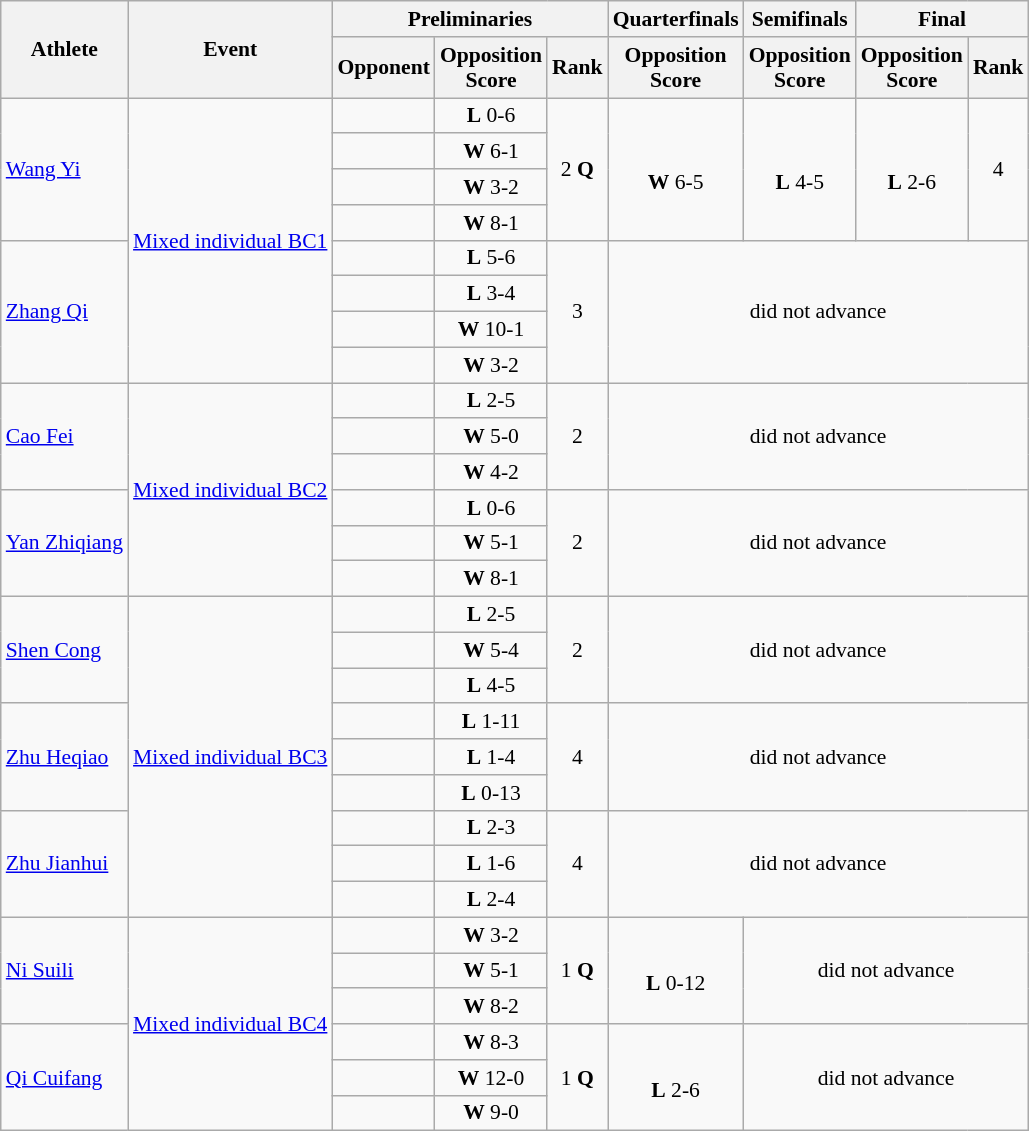<table class=wikitable style="font-size:90%">
<tr>
<th rowspan="2">Athlete</th>
<th rowspan="2">Event</th>
<th colspan="3">Preliminaries</th>
<th>Quarterfinals</th>
<th>Semifinals</th>
<th colspan="2">Final</th>
</tr>
<tr>
<th>Opponent</th>
<th>Opposition<br>Score</th>
<th>Rank</th>
<th>Opposition<br>Score</th>
<th>Opposition<br>Score</th>
<th>Opposition<br>Score</th>
<th>Rank</th>
</tr>
<tr>
<td rowspan="4"><a href='#'>Wang Yi</a></td>
<td rowspan="8"><a href='#'>Mixed individual BC1</a></td>
<td align="left"></td>
<td align="center"><strong>L</strong> 0-6</td>
<td align="center" rowspan="4">2 <strong>Q</strong></td>
<td align="center" rowspan="4"><br> <strong>W</strong> 6-5</td>
<td align="center" rowspan="4"><br> <strong>L</strong> 4-5</td>
<td align="center" rowspan="4"><br> <strong>L</strong> 2-6</td>
<td align="center" rowspan="4">4</td>
</tr>
<tr>
<td align="left"></td>
<td align="center"><strong>W</strong> 6-1</td>
</tr>
<tr>
<td align="left"></td>
<td align="center"><strong>W</strong> 3-2</td>
</tr>
<tr>
<td align="left"></td>
<td align="center"><strong>W</strong> 8-1</td>
</tr>
<tr>
<td rowspan="4"><a href='#'>Zhang Qi</a></td>
<td align="left"></td>
<td align="center"><strong>L</strong> 5-6</td>
<td align="center" rowspan="4">3</td>
<td align="center" rowspan="4" colspan="4">did not advance</td>
</tr>
<tr>
<td align="left"></td>
<td align="center"><strong>L</strong> 3-4</td>
</tr>
<tr>
<td align="left"></td>
<td align="center"><strong>W</strong> 10-1</td>
</tr>
<tr>
<td align="left"></td>
<td align="center"><strong>W</strong> 3-2</td>
</tr>
<tr>
<td rowspan="3"><a href='#'>Cao Fei</a></td>
<td rowspan="6"><a href='#'>Mixed individual BC2</a></td>
<td align="left"></td>
<td align="center"><strong>L</strong> 2-5</td>
<td align="center" rowspan="3">2</td>
<td align="center" rowspan="3" colspan="4">did not advance</td>
</tr>
<tr>
<td align="left"></td>
<td align="center"><strong>W</strong> 5-0</td>
</tr>
<tr>
<td align="left"></td>
<td align="center"><strong>W</strong> 4-2</td>
</tr>
<tr>
<td rowspan="3"><a href='#'>Yan Zhiqiang</a></td>
<td align="left"></td>
<td align="center"><strong>L</strong> 0-6</td>
<td align="center" rowspan="3">2</td>
<td align="center" rowspan="3" colspan="4">did not advance</td>
</tr>
<tr>
<td align="left"></td>
<td align="center"><strong>W</strong> 5-1</td>
</tr>
<tr>
<td align="left"></td>
<td align="center"><strong>W</strong> 8-1</td>
</tr>
<tr>
<td rowspan="3"><a href='#'>Shen Cong</a></td>
<td rowspan="9"><a href='#'>Mixed individual BC3</a></td>
<td align="left"></td>
<td align="center"><strong>L</strong> 2-5</td>
<td align="center" rowspan="3">2</td>
<td align="center" rowspan="3" colspan="4">did not advance</td>
</tr>
<tr>
<td align="left"></td>
<td align="center"><strong>W</strong> 5-4</td>
</tr>
<tr>
<td align="left"></td>
<td align="center"><strong>L</strong> 4-5</td>
</tr>
<tr>
<td rowspan="3"><a href='#'>Zhu Heqiao</a></td>
<td align="left"></td>
<td align="center"><strong>L</strong> 1-11</td>
<td align="center" rowspan="3">4</td>
<td align="center" rowspan="3" colspan="4">did not advance</td>
</tr>
<tr>
<td align="left"></td>
<td align="center"><strong>L</strong> 1-4</td>
</tr>
<tr>
<td align="left"></td>
<td align="center"><strong>L</strong> 0-13</td>
</tr>
<tr>
<td rowspan="3"><a href='#'>Zhu Jianhui</a></td>
<td align="left"></td>
<td align="center"><strong>L</strong> 2-3</td>
<td align="center" rowspan="3">4</td>
<td align="center" rowspan="3" colspan="4">did not advance</td>
</tr>
<tr>
<td align="left"></td>
<td align="center"><strong>L</strong> 1-6</td>
</tr>
<tr>
<td align="left"></td>
<td align="center"><strong>L</strong> 2-4</td>
</tr>
<tr>
<td rowspan="3"><a href='#'>Ni Suili</a></td>
<td rowspan="6"><a href='#'>Mixed individual BC4</a></td>
<td align="left"></td>
<td align="center"><strong>W</strong> 3-2</td>
<td align="center" rowspan="3">1 <strong>Q</strong></td>
<td align="center" rowspan="3"><br> <strong>L</strong> 0-12</td>
<td align="center" rowspan="3" colspan="3">did not advance</td>
</tr>
<tr>
<td align="left"></td>
<td align="center"><strong>W</strong> 5-1</td>
</tr>
<tr>
<td align="left"></td>
<td align="center"><strong>W</strong> 8-2</td>
</tr>
<tr>
<td rowspan="3"><a href='#'>Qi Cuifang</a></td>
<td align="left"></td>
<td align="center"><strong>W</strong> 8-3</td>
<td align="center" rowspan="3">1 <strong>Q</strong></td>
<td align="center" rowspan="3"><br> <strong>L</strong> 2-6</td>
<td align="center" rowspan="3" colspan="3">did not advance</td>
</tr>
<tr>
<td align="left"></td>
<td align="center"><strong>W</strong> 12-0</td>
</tr>
<tr>
<td align="left"></td>
<td align="center"><strong>W</strong> 9-0</td>
</tr>
</table>
